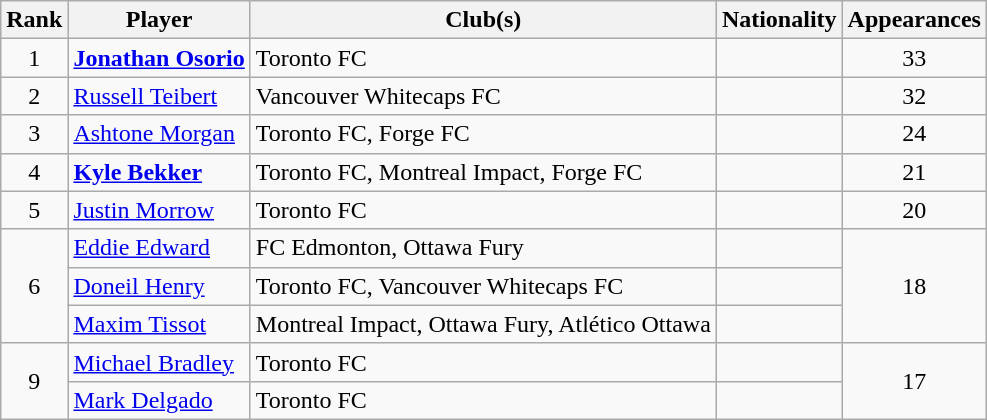<table class="wikitable">
<tr>
<th>Rank</th>
<th>Player</th>
<th>Club(s)</th>
<th>Nationality</th>
<th>Appearances</th>
</tr>
<tr>
<td style="text-align:center;">1</td>
<td><strong><a href='#'>Jonathan Osorio</a></strong></td>
<td>Toronto FC</td>
<td></td>
<td style="text-align:center;">33</td>
</tr>
<tr>
<td style="text-align:center;">2</td>
<td><a href='#'>Russell Teibert</a></td>
<td>Vancouver Whitecaps FC</td>
<td></td>
<td style="text-align:center;">32</td>
</tr>
<tr>
<td style="text-align:center;">3</td>
<td><a href='#'>Ashtone Morgan</a></td>
<td>Toronto FC, Forge FC</td>
<td></td>
<td style="text-align:center;">24</td>
</tr>
<tr>
<td style="text-align:center;">4</td>
<td><strong><a href='#'>Kyle Bekker</a></strong></td>
<td>Toronto FC, Montreal Impact, Forge FC</td>
<td></td>
<td style="text-align:center;">21</td>
</tr>
<tr>
<td style="text-align:center;">5</td>
<td><a href='#'>Justin Morrow</a></td>
<td>Toronto FC</td>
<td></td>
<td style="text-align:center;">20</td>
</tr>
<tr>
<td rowspan="3" style="text-align:center;">6</td>
<td><a href='#'>Eddie Edward</a></td>
<td>FC Edmonton, Ottawa Fury</td>
<td></td>
<td rowspan="3" style="text-align:center;">18</td>
</tr>
<tr>
<td><a href='#'>Doneil Henry</a></td>
<td>Toronto FC, Vancouver Whitecaps FC</td>
<td></td>
</tr>
<tr>
<td><a href='#'>Maxim Tissot</a></td>
<td>Montreal Impact, Ottawa Fury, Atlético Ottawa</td>
<td></td>
</tr>
<tr>
<td rowspan="2" style="text-align:center;">9</td>
<td><a href='#'>Michael Bradley</a></td>
<td>Toronto FC</td>
<td></td>
<td rowspan="2" style="text-align:center;">17</td>
</tr>
<tr>
<td><a href='#'>Mark Delgado</a></td>
<td>Toronto FC</td>
<td></td>
</tr>
</table>
